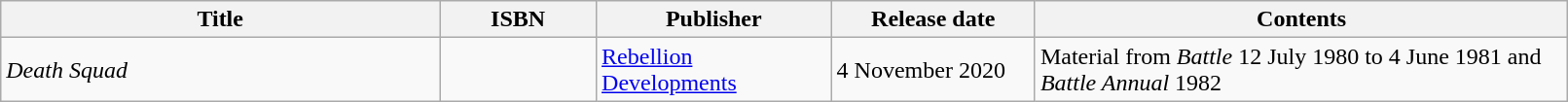<table class="wikitable" width="85%">
<tr>
<th width=28%>Title</th>
<th width=10%>ISBN</th>
<th width=15%>Publisher</th>
<th width=13%>Release date</th>
<th width=34%>Contents</th>
</tr>
<tr>
<td><em>Death Squad</em></td>
<td></td>
<td><a href='#'>Rebellion Developments</a></td>
<td>4 November 2020</td>
<td>Material from <em>Battle</em> 12 July 1980 to 4 June 1981 and <em>Battle Annual</em> 1982</td>
</tr>
</table>
